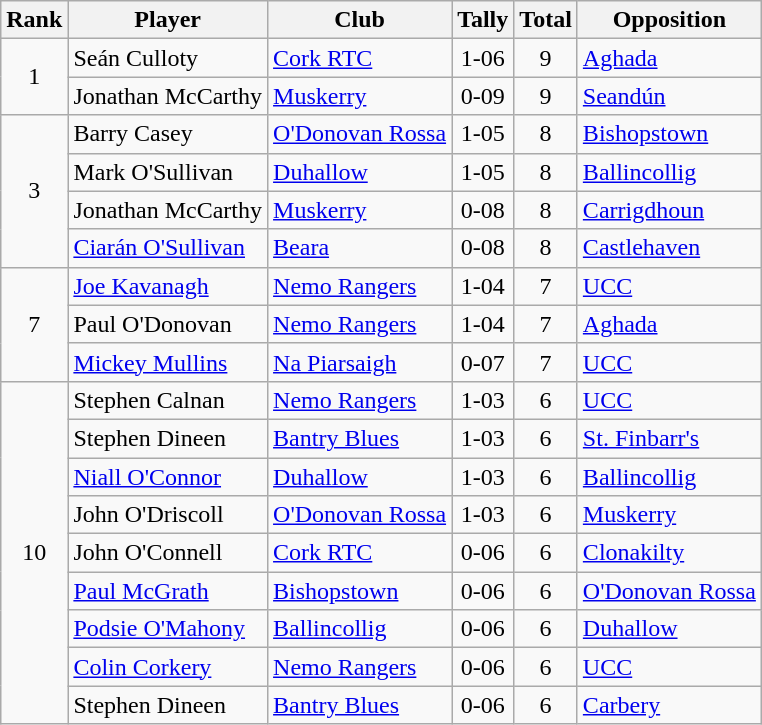<table class="wikitable">
<tr>
<th>Rank</th>
<th>Player</th>
<th>Club</th>
<th>Tally</th>
<th>Total</th>
<th>Opposition</th>
</tr>
<tr>
<td rowspan="2" style="text-align:center;">1</td>
<td>Seán Culloty</td>
<td><a href='#'>Cork RTC</a></td>
<td align=center>1-06</td>
<td align=center>9</td>
<td><a href='#'>Aghada</a></td>
</tr>
<tr>
<td>Jonathan McCarthy</td>
<td><a href='#'>Muskerry</a></td>
<td align=center>0-09</td>
<td align=center>9</td>
<td><a href='#'>Seandún</a></td>
</tr>
<tr>
<td rowspan="4" style="text-align:center;">3</td>
<td>Barry Casey</td>
<td><a href='#'>O'Donovan Rossa</a></td>
<td align=center>1-05</td>
<td align=center>8</td>
<td><a href='#'>Bishopstown</a></td>
</tr>
<tr>
<td>Mark O'Sullivan</td>
<td><a href='#'>Duhallow</a></td>
<td align=center>1-05</td>
<td align=center>8</td>
<td><a href='#'>Ballincollig</a></td>
</tr>
<tr>
<td>Jonathan McCarthy</td>
<td><a href='#'>Muskerry</a></td>
<td align=center>0-08</td>
<td align=center>8</td>
<td><a href='#'>Carrigdhoun</a></td>
</tr>
<tr>
<td><a href='#'>Ciarán O'Sullivan</a></td>
<td><a href='#'>Beara</a></td>
<td align=center>0-08</td>
<td align=center>8</td>
<td><a href='#'>Castlehaven</a></td>
</tr>
<tr>
<td rowspan="3" style="text-align:center;">7</td>
<td><a href='#'>Joe Kavanagh</a></td>
<td><a href='#'>Nemo Rangers</a></td>
<td align=center>1-04</td>
<td align=center>7</td>
<td><a href='#'>UCC</a></td>
</tr>
<tr>
<td>Paul O'Donovan</td>
<td><a href='#'>Nemo Rangers</a></td>
<td align=center>1-04</td>
<td align=center>7</td>
<td><a href='#'>Aghada</a></td>
</tr>
<tr>
<td><a href='#'>Mickey Mullins</a></td>
<td><a href='#'>Na Piarsaigh</a></td>
<td align=center>0-07</td>
<td align=center>7</td>
<td><a href='#'>UCC</a></td>
</tr>
<tr>
<td rowspan="9" style="text-align:center;">10</td>
<td>Stephen Calnan</td>
<td><a href='#'>Nemo Rangers</a></td>
<td align=center>1-03</td>
<td align=center>6</td>
<td><a href='#'>UCC</a></td>
</tr>
<tr>
<td>Stephen Dineen</td>
<td><a href='#'>Bantry Blues</a></td>
<td align=center>1-03</td>
<td align=center>6</td>
<td><a href='#'>St. Finbarr's</a></td>
</tr>
<tr>
<td><a href='#'>Niall O'Connor</a></td>
<td><a href='#'>Duhallow</a></td>
<td align=center>1-03</td>
<td align=center>6</td>
<td><a href='#'>Ballincollig</a></td>
</tr>
<tr>
<td>John O'Driscoll</td>
<td><a href='#'>O'Donovan Rossa</a></td>
<td align=center>1-03</td>
<td align=center>6</td>
<td><a href='#'>Muskerry</a></td>
</tr>
<tr>
<td>John O'Connell</td>
<td><a href='#'>Cork RTC</a></td>
<td align=center>0-06</td>
<td align=center>6</td>
<td><a href='#'>Clonakilty</a></td>
</tr>
<tr>
<td><a href='#'>Paul McGrath</a></td>
<td><a href='#'>Bishopstown</a></td>
<td align=center>0-06</td>
<td align=center>6</td>
<td><a href='#'>O'Donovan Rossa</a></td>
</tr>
<tr>
<td><a href='#'>Podsie O'Mahony</a></td>
<td><a href='#'>Ballincollig</a></td>
<td align=center>0-06</td>
<td align=center>6</td>
<td><a href='#'>Duhallow</a></td>
</tr>
<tr>
<td><a href='#'>Colin Corkery</a></td>
<td><a href='#'>Nemo Rangers</a></td>
<td align=center>0-06</td>
<td align=center>6</td>
<td><a href='#'>UCC</a></td>
</tr>
<tr>
<td>Stephen Dineen</td>
<td><a href='#'>Bantry Blues</a></td>
<td align=center>0-06</td>
<td align=center>6</td>
<td><a href='#'>Carbery</a></td>
</tr>
</table>
